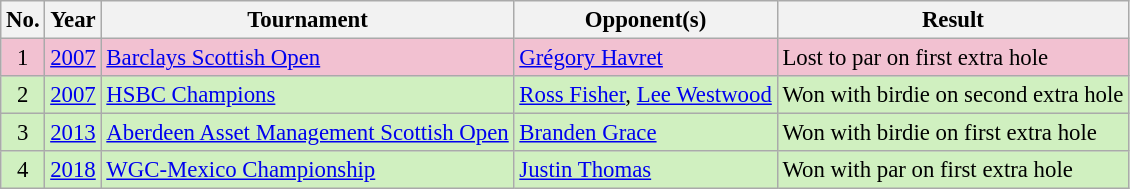<table class="wikitable" style="font-size:95%;">
<tr>
<th>No.</th>
<th>Year</th>
<th>Tournament</th>
<th>Opponent(s)</th>
<th>Result</th>
</tr>
<tr style="background:#F2C1D1;">
<td align=center>1</td>
<td><a href='#'>2007</a></td>
<td><a href='#'>Barclays Scottish Open</a></td>
<td> <a href='#'>Grégory Havret</a></td>
<td>Lost to par on first extra hole</td>
</tr>
<tr style="background:#D0F0C0;">
<td align=center>2</td>
<td><a href='#'>2007</a></td>
<td><a href='#'>HSBC Champions</a></td>
<td> <a href='#'>Ross Fisher</a>,  <a href='#'>Lee Westwood</a></td>
<td>Won with birdie on second extra hole</td>
</tr>
<tr style="background:#D0F0C0;">
<td align=center>3</td>
<td><a href='#'>2013</a></td>
<td><a href='#'>Aberdeen Asset Management Scottish Open</a></td>
<td> <a href='#'>Branden Grace</a></td>
<td>Won with birdie on first extra hole</td>
</tr>
<tr style="background:#D0F0C0;">
<td align=center>4</td>
<td><a href='#'>2018</a></td>
<td><a href='#'>WGC-Mexico Championship</a></td>
<td> <a href='#'>Justin Thomas</a></td>
<td>Won with par on first extra hole</td>
</tr>
</table>
